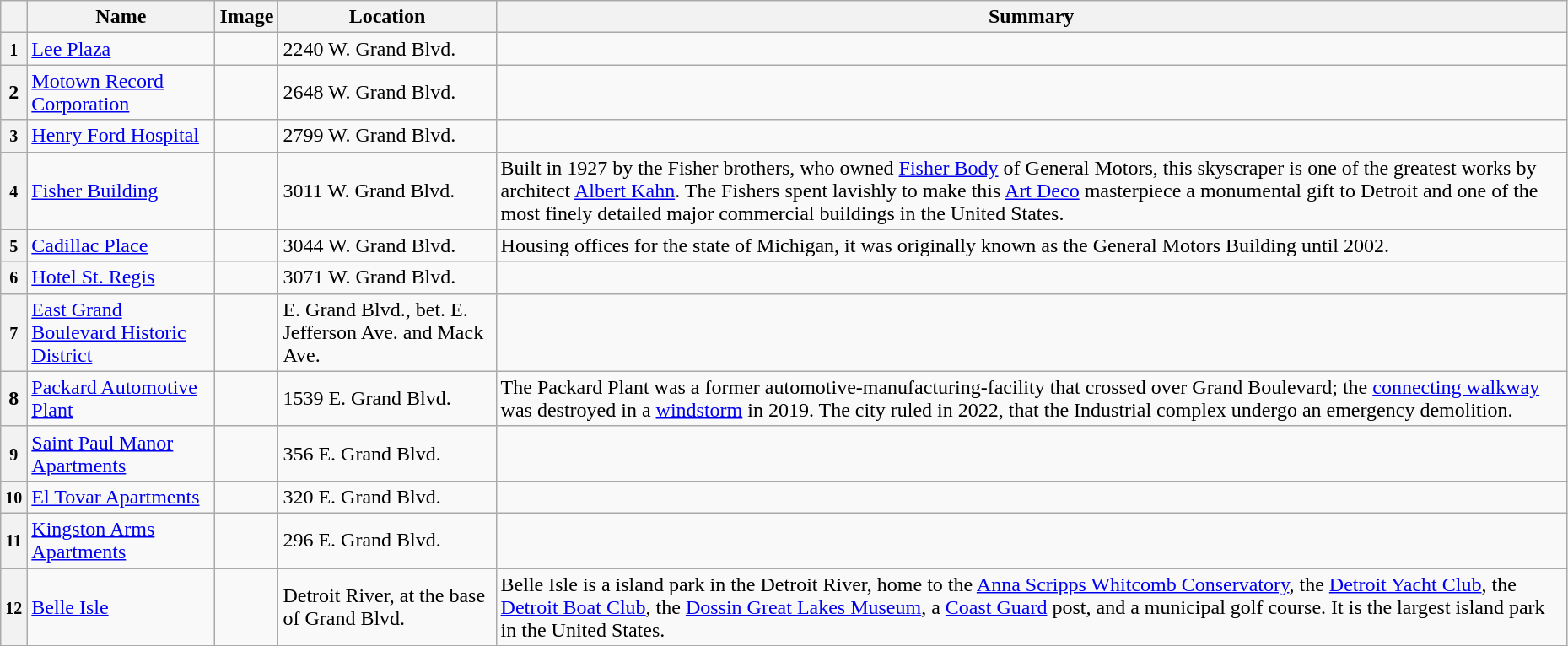<table class="wikitable sortable" style="width:98%">
<tr>
<th></th>
<th><strong>Name</strong></th>
<th class="unsortable" ><strong>Image</strong></th>
<th><strong>Location</strong></th>
<th class="unsortable" ><strong>Summary</strong></th>
</tr>
<tr ->
<th><small>1</small></th>
<td><a href='#'>Lee Plaza</a></td>
<td></td>
<td>2240 W. Grand Blvd.<br><small></small></td>
<td></td>
</tr>
<tr ->
<th>2</th>
<td><a href='#'>Motown Record Corporation</a></td>
<td></td>
<td>2648 W. Grand Blvd.<br><small></small></td>
<td></td>
</tr>
<tr ->
<th><small>3</small></th>
<td><a href='#'>Henry Ford Hospital</a></td>
<td></td>
<td>2799 W. Grand Blvd.<br><small></small></td>
<td></td>
</tr>
<tr ->
<th><small>4</small></th>
<td><a href='#'>Fisher Building</a></td>
<td></td>
<td>3011 W. Grand Blvd.<br><small></small></td>
<td>Built in 1927 by the Fisher brothers, who owned <a href='#'>Fisher Body</a> of General Motors, this skyscraper is one of the greatest works by architect <a href='#'>Albert Kahn</a>. The Fishers spent lavishly to make this <a href='#'>Art Deco</a> masterpiece a monumental gift to Detroit and one of the most finely detailed major commercial buildings in the United States.</td>
</tr>
<tr ->
<th><small>5</small></th>
<td><a href='#'>Cadillac Place</a></td>
<td></td>
<td>3044 W. Grand Blvd.<br><small></small></td>
<td>Housing offices for the state of Michigan, it was originally known as the General Motors Building until 2002.</td>
</tr>
<tr ->
<th><small>6</small></th>
<td><a href='#'>Hotel St. Regis</a></td>
<td></td>
<td>3071 W. Grand Blvd.<br><small></small></td>
<td></td>
</tr>
<tr ->
<th><small>7</small></th>
<td><a href='#'>East Grand Boulevard Historic District</a></td>
<td></td>
<td>E. Grand Blvd., bet. E. Jefferson Ave. and Mack Ave.<br><small></small></td>
<td></td>
</tr>
<tr>
<th>8</th>
<td><a href='#'>Packard Automotive Plant</a></td>
<td></td>
<td>1539 E. Grand Blvd.<br><small></small></td>
<td>The Packard Plant was a former automotive-manufacturing-facility that crossed over Grand Boulevard; the <a href='#'>connecting walkway</a> was destroyed in a <a href='#'>windstorm</a> in 2019. The city ruled in 2022, that the Industrial complex undergo an emergency demolition.</td>
</tr>
<tr ->
<th><small>9</small></th>
<td><a href='#'>Saint Paul Manor Apartments</a></td>
<td></td>
<td>356 E. Grand Blvd.<br><small></small></td>
<td></td>
</tr>
<tr ->
<th><small>10</small></th>
<td><a href='#'>El Tovar Apartments</a></td>
<td></td>
<td>320 E. Grand Blvd.<br><small></small></td>
<td></td>
</tr>
<tr ->
<th><small>11</small></th>
<td><a href='#'>Kingston Arms Apartments</a></td>
<td></td>
<td>296 E. Grand Blvd.<br><small></small></td>
<td></td>
</tr>
<tr ->
<th><small>12</small></th>
<td><a href='#'>Belle Isle</a></td>
<td></td>
<td>Detroit River, at the base of Grand Blvd.<br><small></small></td>
<td>Belle Isle is a  island park in the Detroit River, home to the <a href='#'>Anna Scripps Whitcomb Conservatory</a>, the <a href='#'>Detroit Yacht Club</a>, the <a href='#'>Detroit Boat Club</a>, the <a href='#'>Dossin Great Lakes Museum</a>, a <a href='#'>Coast Guard</a> post, and a municipal golf course. It is the largest island park in the United States.</td>
</tr>
</table>
